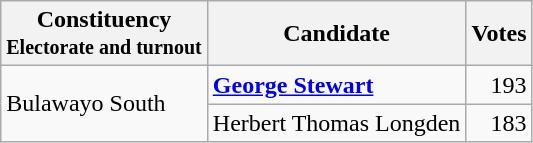<table class=wikitable style=text-align:right>
<tr>
<th>Constituency<br><small>Electorate and turnout</small></th>
<th>Candidate</th>
<th>Votes</th>
</tr>
<tr>
<td rowspan=2 align=left>Bulawayo South</td>
<td align=left><strong><a href='#'>George Stewart</a></strong></td>
<td>193</td>
</tr>
<tr>
<td align=left>Herbert Thomas Longden</td>
<td>183</td>
</tr>
</table>
